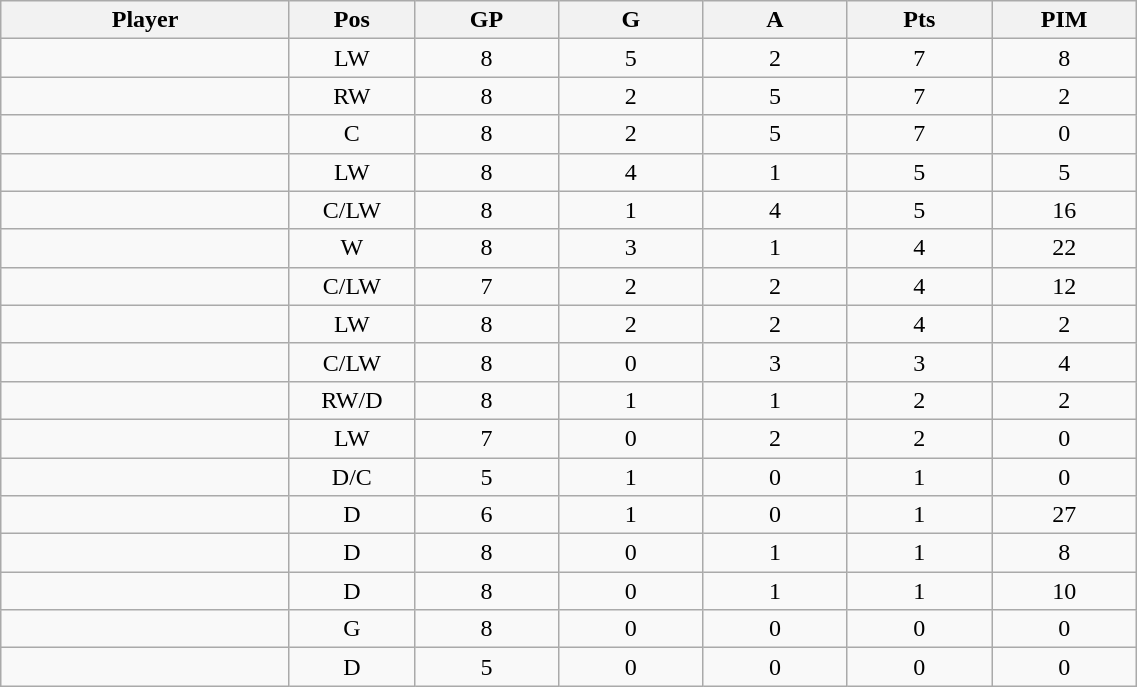<table class="wikitable sortable" width="60%">
<tr ALIGN="center">
<th bgcolor="#DDDDFF" width="10%">Player</th>
<th bgcolor="#DDDDFF" width="3%" title="Position">Pos</th>
<th bgcolor="#DDDDFF" width="5%" title="Games played">GP</th>
<th bgcolor="#DDDDFF" width="5%" title="Goals">G</th>
<th bgcolor="#DDDDFF" width="5%" title="Assists">A</th>
<th bgcolor="#DDDDFF" width="5%" title="Points">Pts</th>
<th bgcolor="#DDDDFF" width="5%" title="Penalties in Minutes">PIM</th>
</tr>
<tr align="center">
<td align="right"></td>
<td>LW</td>
<td>8</td>
<td>5</td>
<td>2</td>
<td>7</td>
<td>8</td>
</tr>
<tr align="center">
<td align="right"></td>
<td>RW</td>
<td>8</td>
<td>2</td>
<td>5</td>
<td>7</td>
<td>2</td>
</tr>
<tr align="center">
<td align="right"></td>
<td>C</td>
<td>8</td>
<td>2</td>
<td>5</td>
<td>7</td>
<td>0</td>
</tr>
<tr align="center">
<td align="right"></td>
<td>LW</td>
<td>8</td>
<td>4</td>
<td>1</td>
<td>5</td>
<td>5</td>
</tr>
<tr align="center">
<td align="right"></td>
<td>C/LW</td>
<td>8</td>
<td>1</td>
<td>4</td>
<td>5</td>
<td>16</td>
</tr>
<tr align="center">
<td align="right"></td>
<td>W</td>
<td>8</td>
<td>3</td>
<td>1</td>
<td>4</td>
<td>22</td>
</tr>
<tr align="center">
<td align="right"></td>
<td>C/LW</td>
<td>7</td>
<td>2</td>
<td>2</td>
<td>4</td>
<td>12</td>
</tr>
<tr align="center">
<td align="right"></td>
<td>LW</td>
<td>8</td>
<td>2</td>
<td>2</td>
<td>4</td>
<td>2</td>
</tr>
<tr align="center">
<td align="right"></td>
<td>C/LW</td>
<td>8</td>
<td>0</td>
<td>3</td>
<td>3</td>
<td>4</td>
</tr>
<tr align="center">
<td align="right"></td>
<td>RW/D</td>
<td>8</td>
<td>1</td>
<td>1</td>
<td>2</td>
<td>2</td>
</tr>
<tr align="center">
<td align="right"></td>
<td>LW</td>
<td>7</td>
<td>0</td>
<td>2</td>
<td>2</td>
<td>0</td>
</tr>
<tr align="center">
<td align="right"></td>
<td>D/C</td>
<td>5</td>
<td>1</td>
<td>0</td>
<td>1</td>
<td>0</td>
</tr>
<tr align="center">
<td align="right"></td>
<td>D</td>
<td>6</td>
<td>1</td>
<td>0</td>
<td>1</td>
<td>27</td>
</tr>
<tr align="center">
<td align="right"></td>
<td>D</td>
<td>8</td>
<td>0</td>
<td>1</td>
<td>1</td>
<td>8</td>
</tr>
<tr align="center">
<td align="right"></td>
<td>D</td>
<td>8</td>
<td>0</td>
<td>1</td>
<td>1</td>
<td>10</td>
</tr>
<tr align="center">
<td align="right"></td>
<td>G</td>
<td>8</td>
<td>0</td>
<td>0</td>
<td>0</td>
<td>0</td>
</tr>
<tr align="center">
<td align="right"></td>
<td>D</td>
<td>5</td>
<td>0</td>
<td>0</td>
<td>0</td>
<td>0</td>
</tr>
</table>
